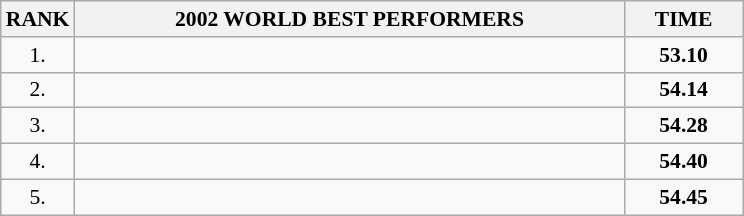<table class="wikitable" style="border-collapse: collapse; font-size: 90%;">
<tr>
<th>RANK</th>
<th align="center" style="width: 25em">2002 WORLD BEST PERFORMERS</th>
<th align="center" style="width: 5em">TIME</th>
</tr>
<tr>
<td align="center">1.</td>
<td></td>
<td align="center"><strong>53.10</strong></td>
</tr>
<tr>
<td align="center">2.</td>
<td></td>
<td align="center"><strong>54.14</strong></td>
</tr>
<tr>
<td align="center">3.</td>
<td></td>
<td align="center"><strong>54.28</strong></td>
</tr>
<tr>
<td align="center">4.</td>
<td></td>
<td align="center"><strong>54.40</strong></td>
</tr>
<tr>
<td align="center">5.</td>
<td></td>
<td align="center"><strong>54.45</strong></td>
</tr>
</table>
